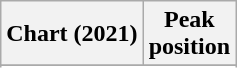<table class="wikitable sortable plainrowheaders">
<tr>
<th>Chart (2021)</th>
<th>Peak<br>position</th>
</tr>
<tr>
</tr>
<tr>
</tr>
<tr>
</tr>
<tr>
</tr>
<tr>
</tr>
</table>
